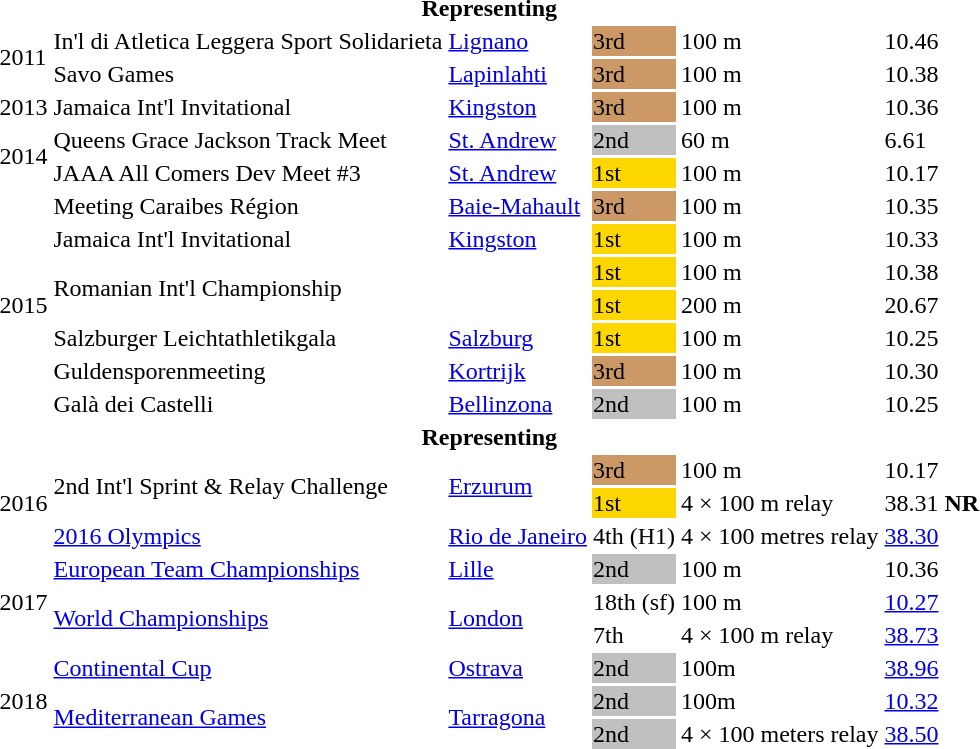<table>
<tr>
<th colspan="6">Representing </th>
</tr>
<tr>
<td rowspan=2>2011</td>
<td>In'l di Atletica Leggera Sport Solidarieta</td>
<td align=left> <a href='#'>Lignano</a></td>
<td bgcolor=cc9966>3rd</td>
<td>100 m</td>
<td>10.46</td>
</tr>
<tr>
<td>Savo Games</td>
<td align=left> <a href='#'>Lapinlahti</a></td>
<td bgcolor=cc9966>3rd</td>
<td>100 m</td>
<td>10.38</td>
</tr>
<tr>
<td>2013</td>
<td>Jamaica Int'l Invitational</td>
<td align=left> <a href='#'>Kingston</a></td>
<td bgcolor=cc9966>3rd</td>
<td>100 m</td>
<td>10.36</td>
</tr>
<tr>
<td rowspan=2>2014</td>
<td>Queens Grace Jackson Track Meet</td>
<td align=left> <a href='#'>St. Andrew</a></td>
<td bgcolor=silver>2nd</td>
<td>60 m</td>
<td>6.61</td>
</tr>
<tr>
<td>JAAA All Comers Dev Meet #3</td>
<td align=left> <a href='#'>St. Andrew</a></td>
<td bgcolor=gold>1st</td>
<td>100 m</td>
<td>10.17</td>
</tr>
<tr>
<td rowspan=7>2015</td>
<td>Meeting Caraibes Région</td>
<td align=left> <a href='#'>Baie-Mahault</a></td>
<td bgcolor=cc9966>3rd</td>
<td>100 m</td>
<td>10.35</td>
</tr>
<tr>
<td>Jamaica Int'l Invitational</td>
<td align=left> <a href='#'>Kingston</a></td>
<td bgcolor=gold>1st</td>
<td>100 m</td>
<td>10.33</td>
</tr>
<tr>
<td rowspan=2>Romanian Int'l Championship</td>
<td rowspan=2 align=left></td>
<td bgcolor=gold>1st</td>
<td>100 m</td>
<td>10.38</td>
</tr>
<tr>
<td bgcolor=gold>1st</td>
<td>200 m</td>
<td>20.67</td>
</tr>
<tr>
<td>Salzburger Leichtathletikgala</td>
<td align=left> <a href='#'>Salzburg</a></td>
<td bgcolor=gold>1st</td>
<td>100 m</td>
<td>10.25</td>
</tr>
<tr>
<td>Guldensporenmeeting</td>
<td align=left> <a href='#'>Kortrijk</a></td>
<td bgcolor=cc9966>3rd</td>
<td>100 m</td>
<td>10.30</td>
</tr>
<tr>
<td>Galà dei Castelli</td>
<td align=left> <a href='#'>Bellinzona</a></td>
<td bgcolor=silver>2nd</td>
<td>100 m</td>
<td>10.25</td>
</tr>
<tr>
<th colspan="6">Representing </th>
</tr>
<tr>
<td rowspan=3>2016</td>
<td rowspan=2>2nd Int'l Sprint & Relay Challenge</td>
<td rowspan=2 align=left> <a href='#'>Erzurum</a></td>
<td bgcolor=cc9966>3rd</td>
<td>100 m</td>
<td>10.17</td>
</tr>
<tr>
<td bgcolor=gold>1st</td>
<td>4 × 100 m relay</td>
<td>38.31 <strong>NR</strong></td>
</tr>
<tr>
<td><a href='#'>2016 Olympics</a></td>
<td> <a href='#'>Rio de Janeiro</a></td>
<td>4th (H1)</td>
<td>4 × 100 metres relay</td>
<td><a href='#'>38.30</a> <strong></strong></td>
</tr>
<tr>
<td rowspan=3>2017</td>
<td><a href='#'>European Team Championships</a></td>
<td align=left> <a href='#'>Lille</a></td>
<td bgcolor=silver>2nd</td>
<td>100 m</td>
<td>10.36</td>
</tr>
<tr>
<td rowspan=2><a href='#'>World Championships</a></td>
<td rowspan=2 align=left> <a href='#'>London</a></td>
<td>18th (sf)</td>
<td>100 m</td>
<td><a href='#'>10.27</a></td>
</tr>
<tr>
<td>7th</td>
<td>4 × 100 m relay</td>
<td><a href='#'>38.73</a></td>
</tr>
<tr>
<td rowspan=3>2018</td>
<td><a href='#'>Continental Cup</a></td>
<td> <a href='#'>Ostrava</a></td>
<td bgcolor=silver>2nd</td>
<td>100m</td>
<td><a href='#'>38.96</a></td>
</tr>
<tr>
<td rowspan=2><a href='#'>Mediterranean Games</a></td>
<td rowspan=2> <a href='#'>Tarragona</a></td>
<td bgcolor=silver>2nd</td>
<td>100m</td>
<td><a href='#'>10.32</a></td>
</tr>
<tr>
<td bgcolor=silver>2nd</td>
<td>4 × 100 meters relay</td>
<td><a href='#'>38.50</a></td>
</tr>
</table>
